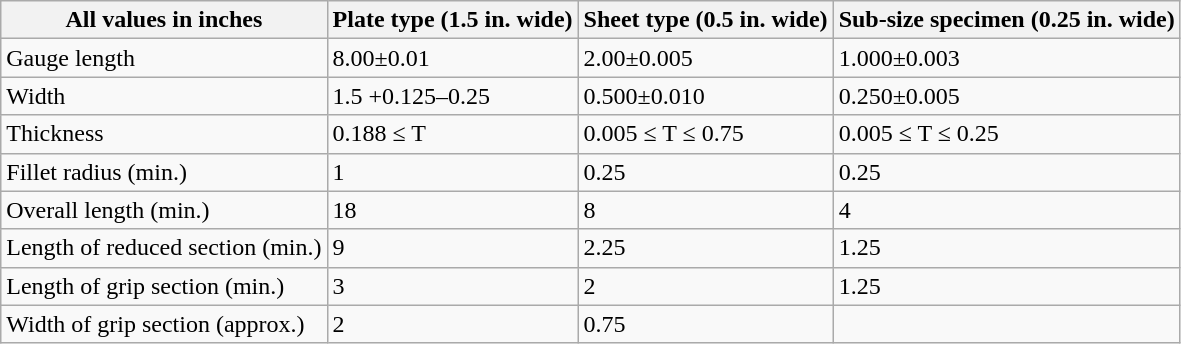<table class="wikitable">
<tr>
<th>All values in inches</th>
<th>Plate type (1.5 in. wide)</th>
<th>Sheet type (0.5 in. wide)</th>
<th>Sub-size specimen (0.25 in. wide)</th>
</tr>
<tr>
<td>Gauge length</td>
<td>8.00±0.01</td>
<td>2.00±0.005</td>
<td>1.000±0.003</td>
</tr>
<tr>
<td>Width</td>
<td>1.5 +0.125–0.25</td>
<td>0.500±0.010</td>
<td>0.250±0.005</td>
</tr>
<tr>
<td>Thickness</td>
<td>0.188 ≤ T</td>
<td>0.005 ≤ T ≤ 0.75</td>
<td>0.005 ≤ T ≤ 0.25</td>
</tr>
<tr>
<td>Fillet radius (min.)</td>
<td>1</td>
<td>0.25</td>
<td>0.25</td>
</tr>
<tr>
<td>Overall length (min.)</td>
<td>18</td>
<td>8</td>
<td>4</td>
</tr>
<tr>
<td>Length of reduced section (min.)</td>
<td>9</td>
<td>2.25</td>
<td>1.25</td>
</tr>
<tr>
<td>Length of grip section (min.)</td>
<td>3</td>
<td>2</td>
<td>1.25</td>
</tr>
<tr>
<td>Width of grip section (approx.)</td>
<td>2</td>
<td>0.75</td>
<td></td>
</tr>
</table>
